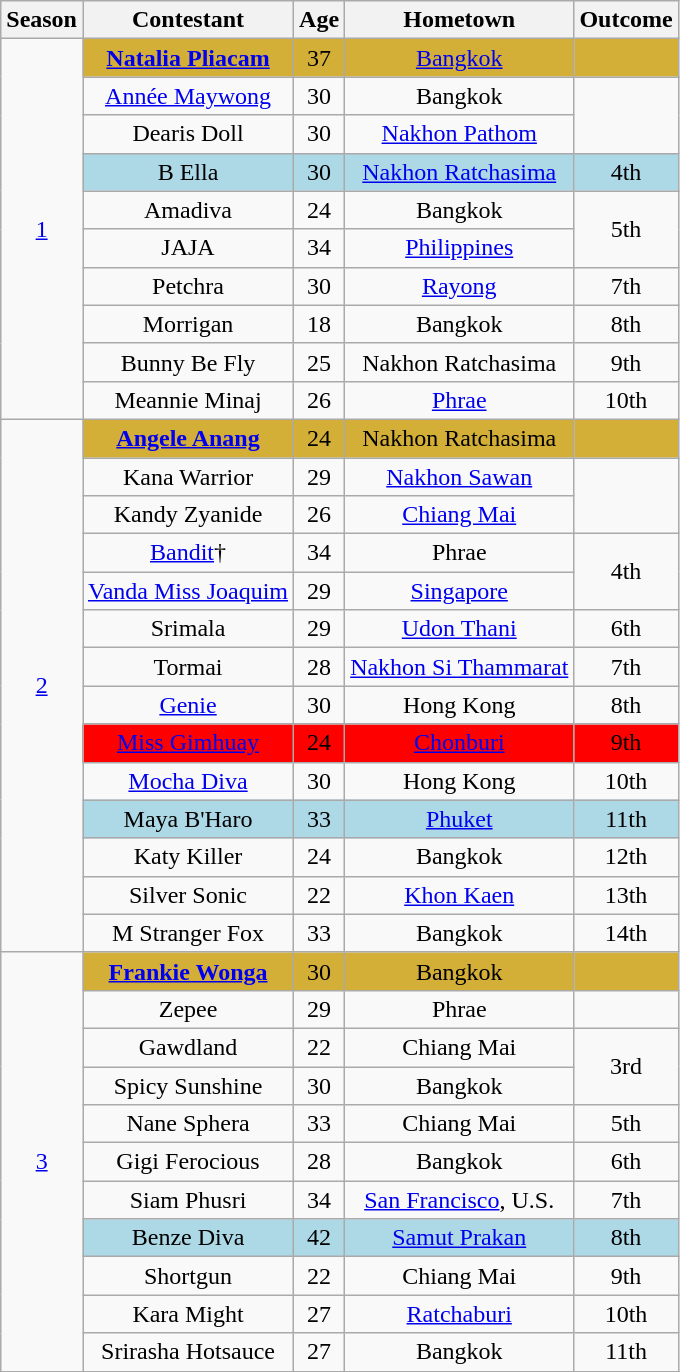<table class="wikitable sortable" style="text-align:center">
<tr>
<th>Season</th>
<th>Contestant</th>
<th>Age</th>
<th>Hometown</th>
<th>Outcome</th>
</tr>
<tr>
<td rowspan="10"><a href='#'>1</a></td>
<td bgcolor="#D4AF37"><strong><a href='#'>Natalia Pliacam</a></strong></td>
<td bgcolor="#D4AF37">37</td>
<td bgcolor="#D4AF37"><a href='#'>Bangkok</a></td>
<td bgcolor="#D4AF37"></td>
</tr>
<tr>
<td><a href='#'>Année Maywong</a></td>
<td>30</td>
<td>Bangkok</td>
<td rowspan="2"></td>
</tr>
<tr>
<td>Dearis Doll</td>
<td>30</td>
<td><a href='#'>Nakhon Pathom</a></td>
</tr>
<tr bgcolor="lightblue">
<td>B Ella</td>
<td>30</td>
<td><a href='#'>Nakhon Ratchasima</a></td>
<td>4th</td>
</tr>
<tr>
<td>Amadiva</td>
<td>24</td>
<td>Bangkok</td>
<td rowspan="2">5th</td>
</tr>
<tr>
<td>JAJA</td>
<td>34</td>
<td><a href='#'>Philippines</a></td>
</tr>
<tr>
<td>Petchra</td>
<td>30</td>
<td><a href='#'>Rayong</a></td>
<td>7th</td>
</tr>
<tr>
<td>Morrigan</td>
<td>18</td>
<td>Bangkok</td>
<td>8th</td>
</tr>
<tr>
<td>Bunny Be Fly</td>
<td>25</td>
<td>Nakhon Ratchasima</td>
<td>9th</td>
</tr>
<tr>
<td>Meannie Minaj</td>
<td>26</td>
<td><a href='#'>Phrae</a></td>
<td>10th</td>
</tr>
<tr>
<td rowspan="14"><a href='#'>2</a></td>
<td bgcolor="#D4AF37"><strong><a href='#'>Angele Anang</a></strong></td>
<td bgcolor="#D4AF37">24</td>
<td bgcolor="#D4AF37">Nakhon Ratchasima</td>
<td bgcolor="#D4AF37"></td>
</tr>
<tr>
<td>Kana Warrior</td>
<td>29</td>
<td><a href='#'>Nakhon Sawan</a></td>
<td rowspan="2" nowrap></td>
</tr>
<tr>
<td>Kandy Zyanide</td>
<td>26</td>
<td><a href='#'>Chiang Mai</a></td>
</tr>
<tr>
<td><a href='#'>Bandit</a>†</td>
<td>34</td>
<td>Phrae</td>
<td rowspan="2">4th</td>
</tr>
<tr>
<td nowrap><a href='#'>Vanda Miss Joaquim</a></td>
<td>29</td>
<td><a href='#'>Singapore</a></td>
</tr>
<tr>
<td>Srimala</td>
<td>29</td>
<td><a href='#'>Udon Thani</a></td>
<td>6th</td>
</tr>
<tr>
<td>Tormai</td>
<td>28</td>
<td nowrap><a href='#'>Nakhon Si Thammarat</a></td>
<td>7th</td>
</tr>
<tr>
<td><a href='#'>Genie</a></td>
<td>30</td>
<td>Hong Kong</td>
<td>8th</td>
</tr>
<tr bgcolor="red">
<td><a href='#'>Miss Gimhuay</a></td>
<td>24</td>
<td><a href='#'>Chonburi</a></td>
<td>9th</td>
</tr>
<tr>
<td><a href='#'>Mocha Diva</a></td>
<td>30</td>
<td>Hong Kong</td>
<td>10th</td>
</tr>
<tr bgcolor="lightblue">
<td>Maya B'Haro</td>
<td>33</td>
<td><a href='#'>Phuket</a></td>
<td>11th</td>
</tr>
<tr>
<td>Katy Killer</td>
<td>24</td>
<td>Bangkok</td>
<td>12th</td>
</tr>
<tr>
<td>Silver Sonic</td>
<td>22</td>
<td><a href='#'>Khon Kaen</a></td>
<td>13th</td>
</tr>
<tr>
<td>M Stranger Fox</td>
<td>33</td>
<td>Bangkok</td>
<td>14th</td>
</tr>
<tr>
<td rowspan="11"><a href='#'>3</a></td>
<td bgcolor="#D4AF37"><strong><a href='#'>Frankie Wonga</a></strong></td>
<td bgcolor="#D4AF37">30</td>
<td bgcolor="#D4AF37">Bangkok</td>
<td bgcolor="#D4AF37"></td>
</tr>
<tr>
<td>Zepee</td>
<td>29</td>
<td>Phrae</td>
<td></td>
</tr>
<tr>
<td>Gawdland</td>
<td>22</td>
<td>Chiang Mai</td>
<td rowspan="2">3rd</td>
</tr>
<tr>
<td>Spicy Sunshine</td>
<td>30</td>
<td>Bangkok</td>
</tr>
<tr>
<td>Nane Sphera</td>
<td>33</td>
<td>Chiang Mai</td>
<td>5th</td>
</tr>
<tr>
<td>Gigi Ferocious</td>
<td>28</td>
<td>Bangkok</td>
<td>6th</td>
</tr>
<tr>
<td>Siam Phusri</td>
<td>34</td>
<td><a href='#'>San Francisco</a>, U.S.</td>
<td>7th</td>
</tr>
<tr bgcolor="lightblue">
<td>Benze Diva</td>
<td>42</td>
<td><a href='#'>Samut Prakan</a></td>
<td>8th</td>
</tr>
<tr>
<td>Shortgun</td>
<td>22</td>
<td>Chiang Mai</td>
<td>9th</td>
</tr>
<tr>
<td>Kara Might</td>
<td>27</td>
<td><a href='#'>Ratchaburi</a></td>
<td>10th</td>
</tr>
<tr>
<td>Srirasha Hotsauce</td>
<td>27</td>
<td>Bangkok</td>
<td>11th</td>
</tr>
<tr>
</tr>
</table>
